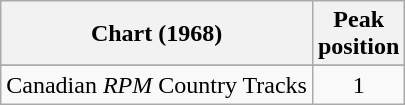<table class="wikitable sortable">
<tr>
<th align="left">Chart (1968)</th>
<th align="center">Peak<br>position</th>
</tr>
<tr>
</tr>
<tr>
<td align="left">Canadian <em>RPM</em> Country Tracks</td>
<td align="center">1</td>
</tr>
</table>
